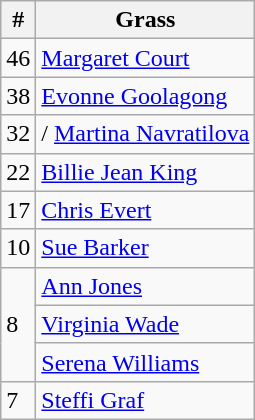<table class="wikitable">
<tr>
<th>#</th>
<th>Grass</th>
</tr>
<tr>
<td>46</td>
<td> <a href='#'>Margaret Court</a></td>
</tr>
<tr>
<td>38</td>
<td> <a href='#'>Evonne Goolagong</a></td>
</tr>
<tr>
<td>32</td>
<td>/ <a href='#'>Martina Navratilova</a></td>
</tr>
<tr>
<td>22</td>
<td> <a href='#'>Billie Jean King</a></td>
</tr>
<tr>
<td>17</td>
<td> <a href='#'>Chris Evert</a></td>
</tr>
<tr>
<td>10</td>
<td> <a href='#'>Sue Barker</a></td>
</tr>
<tr>
<td rowspan="3">8</td>
<td> <a href='#'>Ann Jones</a></td>
</tr>
<tr>
<td> <a href='#'>Virginia Wade</a></td>
</tr>
<tr>
<td> <a href='#'>Serena Williams</a></td>
</tr>
<tr>
<td>7</td>
<td> <a href='#'>Steffi Graf</a></td>
</tr>
</table>
